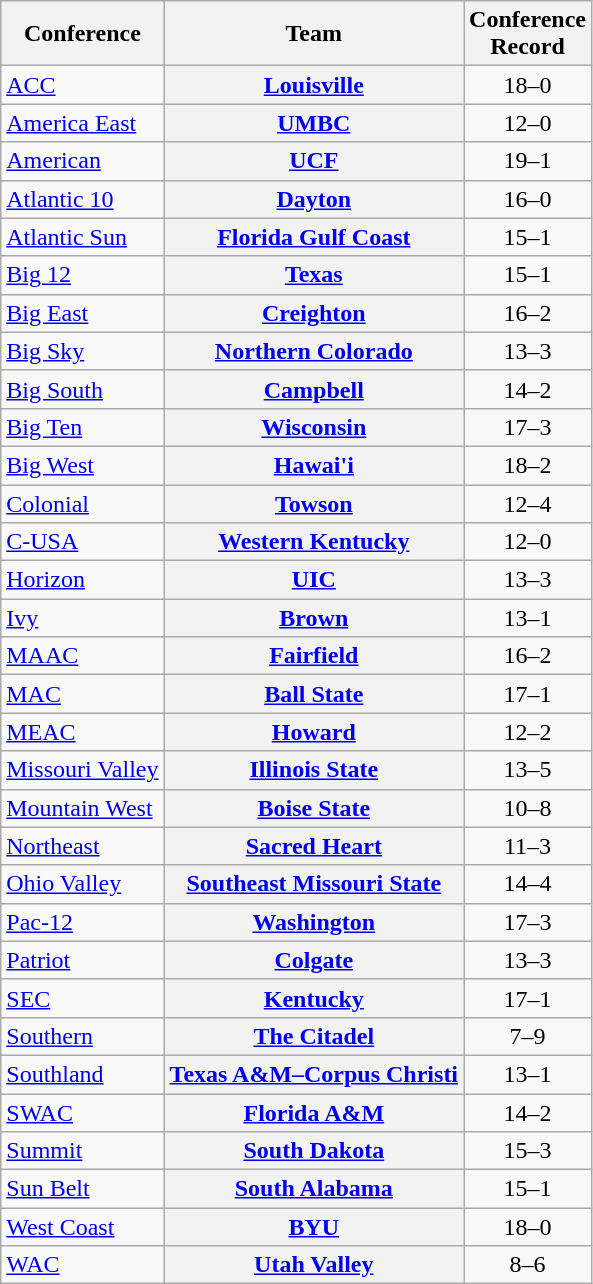<table class="wikitable sortable plainrowheaders" style="text-align:center;">
<tr>
<th scope="col">Conference</th>
<th scope="col">Team</th>
<th scope="col" data-sort-type="number">Conference<br>Record</th>
</tr>
<tr>
<td align=left><a href='#'>ACC</a></td>
<th scope="row" style="text-align:center"><a href='#'>Louisville</a></th>
<td align=center>18–0</td>
</tr>
<tr>
<td align=left><a href='#'>America East</a></td>
<th scope="row" style="text-align:center"><a href='#'>UMBC</a></th>
<td align=center>12–0</td>
</tr>
<tr>
<td align=left><a href='#'>American</a></td>
<th scope="row" style="text-align:center"><a href='#'>UCF</a></th>
<td align=center>19–1</td>
</tr>
<tr>
<td align=left><a href='#'>Atlantic 10</a></td>
<th scope="row" style="text-align:center"><a href='#'>Dayton</a></th>
<td align=center>16–0</td>
</tr>
<tr>
<td align=left><a href='#'>Atlantic Sun</a></td>
<th scope="row" style="text-align:center"><a href='#'>Florida Gulf Coast</a></th>
<td align=center>15–1</td>
</tr>
<tr>
<td align=left><a href='#'>Big 12</a></td>
<th scope="row" style="text-align:center"><a href='#'>Texas</a></th>
<td align=center>15–1</td>
</tr>
<tr>
<td align=left><a href='#'>Big East</a></td>
<th scope="row" style="text-align:center"><a href='#'>Creighton</a></th>
<td align=center>16–2</td>
</tr>
<tr>
<td align=left><a href='#'>Big Sky</a></td>
<th scope="row" style="text-align:center"><a href='#'>Northern Colorado</a></th>
<td align=center>13–3</td>
</tr>
<tr>
<td align=left><a href='#'>Big South</a></td>
<th scope="row" style="text-align:center"><a href='#'>Campbell</a></th>
<td align=center>14–2</td>
</tr>
<tr>
<td align=left><a href='#'>Big Ten</a></td>
<th scope="row" style="text-align:center"><a href='#'>Wisconsin</a></th>
<td align=center>17–3</td>
</tr>
<tr>
<td align=left><a href='#'>Big West</a></td>
<th scope="row"style="text-align:center"><a href='#'>Hawai'i</a></th>
<td align=center>18–2</td>
</tr>
<tr>
<td align=left><a href='#'>Colonial</a></td>
<th scope="row" style="text-align:center"><a href='#'>Towson</a></th>
<td align=center>12–4</td>
</tr>
<tr>
<td align=left><a href='#'>C-USA</a></td>
<th scope="row" style="text-align:center"><a href='#'>Western Kentucky</a></th>
<td align=center>12–0</td>
</tr>
<tr>
<td align=left><a href='#'>Horizon</a></td>
<th scope="row" style="text-align:center"><a href='#'>UIC</a></th>
<td align=center>13–3</td>
</tr>
<tr>
<td align=left><a href='#'>Ivy</a></td>
<th scope="row"style="text-align:center"><a href='#'>Brown</a></th>
<td align=center>13–1</td>
</tr>
<tr>
<td align=left><a href='#'>MAAC</a></td>
<th scope="row" style="text-align:center"><a href='#'>Fairfield</a></th>
<td align=center>16–2</td>
</tr>
<tr>
<td align=left><a href='#'>MAC</a></td>
<th scope="row" style="text-align:center"><a href='#'>Ball State</a></th>
<td align=center>17–1</td>
</tr>
<tr>
<td align=left><a href='#'>MEAC</a></td>
<th scope="row" style="text-align:center"><a href='#'>Howard</a></th>
<td align=center>12–2</td>
</tr>
<tr>
<td align=left><a href='#'>Missouri Valley</a></td>
<th scope="row" style="text-align:center"><a href='#'>Illinois State</a></th>
<td align=center>13–5</td>
</tr>
<tr>
<td align=left><a href='#'>Mountain West</a></td>
<th scope="row" style="text-align:center"><a href='#'>Boise State</a></th>
<td align=center>10–8</td>
</tr>
<tr>
<td align=left><a href='#'>Northeast</a></td>
<th scope="row" style="text-align:center"><a href='#'>Sacred Heart</a></th>
<td align=center>11–3</td>
</tr>
<tr>
<td align=left><a href='#'>Ohio Valley</a></td>
<th scope="row" style="text-align:center"><a href='#'>Southeast Missouri State</a></th>
<td align=center>14–4</td>
</tr>
<tr>
<td align=left><a href='#'>Pac-12</a></td>
<th scope="row" style="text-align:center"><a href='#'>Washington</a></th>
<td align=center>17–3</td>
</tr>
<tr>
<td align=left><a href='#'>Patriot</a></td>
<th scope="row" style="text-align:center"><a href='#'>Colgate</a></th>
<td align=center>13–3</td>
</tr>
<tr>
<td align=left><a href='#'>SEC</a></td>
<th scope="row" style="text-align:center"><a href='#'>Kentucky</a></th>
<td align=center>17–1</td>
</tr>
<tr>
<td align=left><a href='#'>Southern</a></td>
<th scope="row" style="text-align:center"><a href='#'>The Citadel</a></th>
<td align=center>7–9</td>
</tr>
<tr>
<td align=left><a href='#'>Southland</a></td>
<th scope="row" style="text-align:center"><a href='#'>Texas A&M–Corpus Christi</a></th>
<td align=center>13–1</td>
</tr>
<tr>
<td align=left><a href='#'>SWAC</a></td>
<th scope="row" style="text-align:center"><a href='#'>Florida A&M</a></th>
<td align=center>14–2</td>
</tr>
<tr>
<td align=left><a href='#'>Summit</a></td>
<th scope="row" style="text-align:center"><a href='#'>South Dakota</a></th>
<td align=center>15–3</td>
</tr>
<tr>
<td align=left><a href='#'>Sun Belt</a></td>
<th scope="row" style="text-align:center"><a href='#'>South Alabama</a></th>
<td align=center>15–1</td>
</tr>
<tr>
<td align=left><a href='#'>West Coast</a></td>
<th scope="row" style="text-align:center"><a href='#'>BYU</a></th>
<td align=center>18–0</td>
</tr>
<tr>
<td align=left><a href='#'>WAC</a></td>
<th scope="row" style="text-align:center"><a href='#'>Utah Valley</a></th>
<td align=center>8–6</td>
</tr>
</table>
